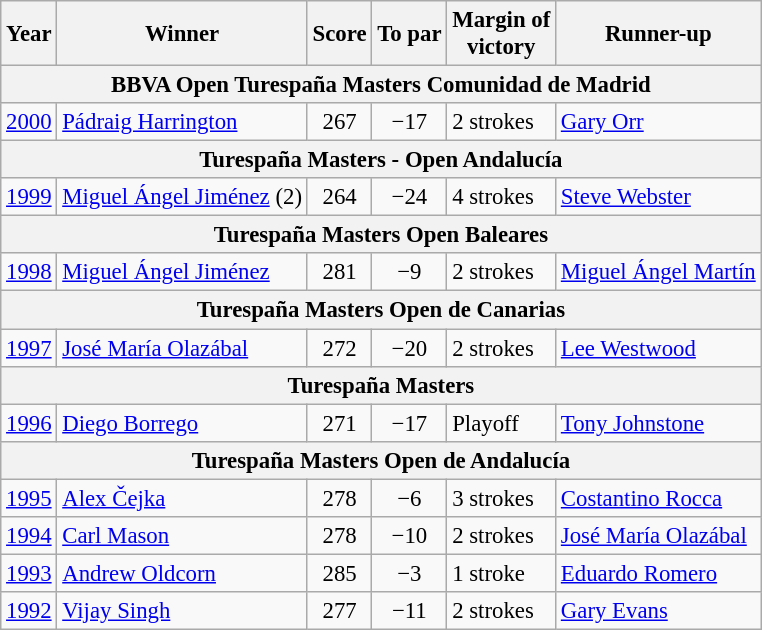<table class=wikitable style="font-size:95%">
<tr>
<th>Year</th>
<th>Winner</th>
<th>Score</th>
<th>To par</th>
<th>Margin of<br>victory</th>
<th>Runner-up</th>
</tr>
<tr>
<th colspan=7>BBVA Open Turespaña Masters Comunidad de Madrid</th>
</tr>
<tr>
<td><a href='#'>2000</a></td>
<td> <a href='#'>Pádraig Harrington</a></td>
<td align=center>267</td>
<td align=center>−17</td>
<td>2 strokes</td>
<td> <a href='#'>Gary Orr</a></td>
</tr>
<tr>
<th colspan=7>Turespaña Masters - Open Andalucía</th>
</tr>
<tr>
<td><a href='#'>1999</a></td>
<td> <a href='#'>Miguel Ángel Jiménez</a> (2)</td>
<td align=center>264</td>
<td align=center>−24</td>
<td>4 strokes</td>
<td> <a href='#'>Steve Webster</a></td>
</tr>
<tr>
<th colspan=7>Turespaña Masters Open Baleares</th>
</tr>
<tr>
<td><a href='#'>1998</a></td>
<td> <a href='#'>Miguel Ángel Jiménez</a></td>
<td align=center>281</td>
<td align=center>−9</td>
<td>2 strokes</td>
<td> <a href='#'>Miguel Ángel Martín</a></td>
</tr>
<tr>
<th colspan=7>Turespaña Masters Open de Canarias</th>
</tr>
<tr>
<td><a href='#'>1997</a></td>
<td> <a href='#'>José María Olazábal</a></td>
<td align=center>272</td>
<td align=center>−20</td>
<td>2 strokes</td>
<td> <a href='#'>Lee Westwood</a></td>
</tr>
<tr>
<th colspan=7>Turespaña Masters</th>
</tr>
<tr>
<td><a href='#'>1996</a></td>
<td> <a href='#'>Diego Borrego</a></td>
<td align=center>271</td>
<td align=center>−17</td>
<td>Playoff</td>
<td> <a href='#'>Tony Johnstone</a></td>
</tr>
<tr>
<th colspan=7>Turespaña Masters Open de Andalucía</th>
</tr>
<tr>
<td><a href='#'>1995</a></td>
<td> <a href='#'>Alex Čejka</a></td>
<td align=center>278</td>
<td align=center>−6</td>
<td>3 strokes</td>
<td> <a href='#'>Costantino Rocca</a></td>
</tr>
<tr>
<td><a href='#'>1994</a></td>
<td> <a href='#'>Carl Mason</a></td>
<td align=center>278</td>
<td align=center>−10</td>
<td>2 strokes</td>
<td> <a href='#'>José María Olazábal</a></td>
</tr>
<tr>
<td><a href='#'>1993</a></td>
<td> <a href='#'>Andrew Oldcorn</a></td>
<td align=center>285</td>
<td align=center>−3</td>
<td>1 stroke</td>
<td> <a href='#'>Eduardo Romero</a></td>
</tr>
<tr>
<td><a href='#'>1992</a></td>
<td> <a href='#'>Vijay Singh</a></td>
<td align=center>277</td>
<td align=center>−11</td>
<td>2 strokes</td>
<td> <a href='#'>Gary Evans</a></td>
</tr>
</table>
